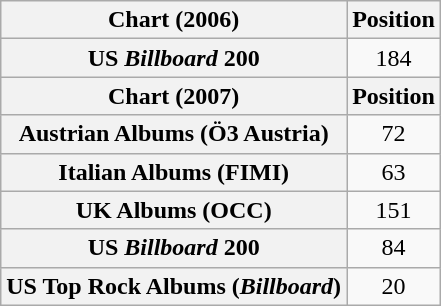<table class="wikitable plainrowheaders" style="text-align:center">
<tr>
<th scope="col">Chart (2006)</th>
<th scope="col">Position</th>
</tr>
<tr>
<th scope="row">US <em>Billboard</em> 200</th>
<td>184</td>
</tr>
<tr>
<th scope="col">Chart (2007)</th>
<th scope="col">Position</th>
</tr>
<tr>
<th scope="row">Austrian Albums (Ö3 Austria)</th>
<td>72</td>
</tr>
<tr>
<th scope="row">Italian Albums (FIMI)</th>
<td>63</td>
</tr>
<tr>
<th scope="row">UK Albums (OCC)</th>
<td>151</td>
</tr>
<tr>
<th scope="row">US <em>Billboard</em> 200</th>
<td>84</td>
</tr>
<tr>
<th scope="row">US Top Rock Albums (<em>Billboard</em>)</th>
<td>20</td>
</tr>
</table>
